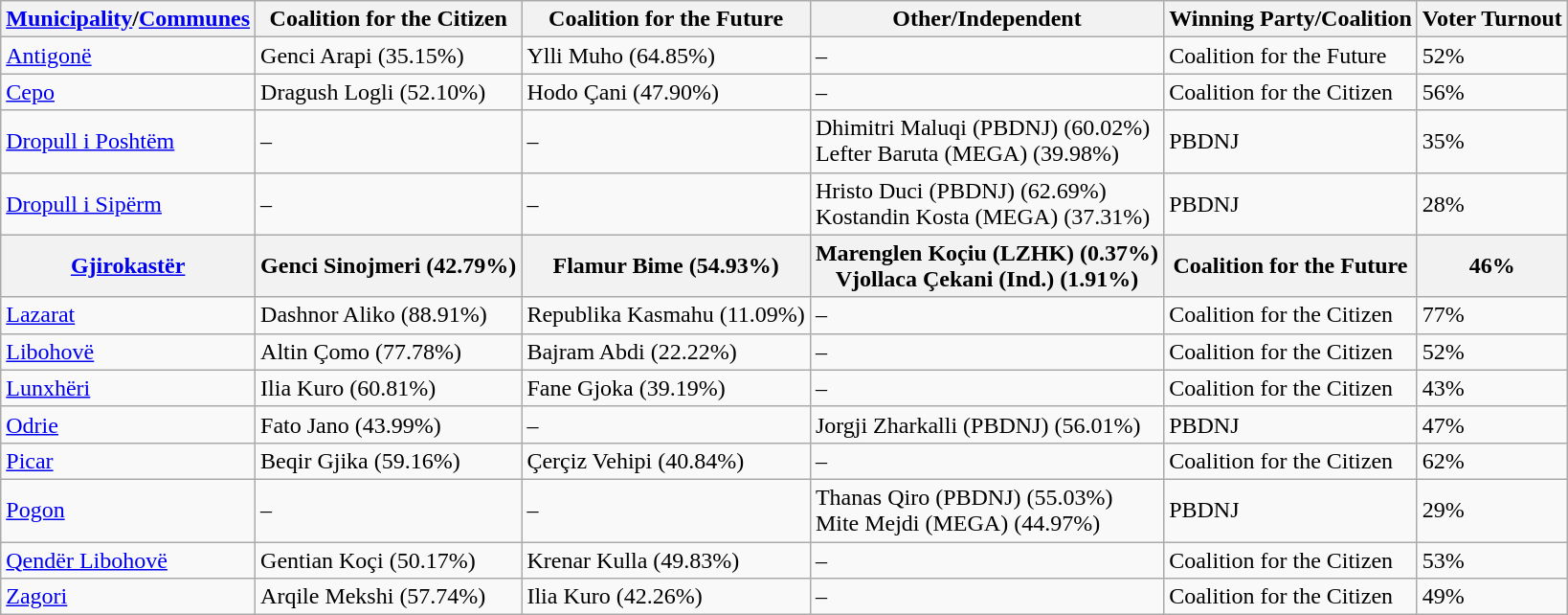<table class="wikitable">
<tr>
<th><a href='#'>Municipality</a>/<a href='#'>Communes</a></th>
<th>Coalition for the Citizen</th>
<th>Coalition for the Future</th>
<th>Other/Independent</th>
<th>Winning Party/Coalition</th>
<th>Voter Turnout</th>
</tr>
<tr>
<td><a href='#'>Antigonë</a></td>
<td>Genci Arapi (35.15%)</td>
<td>Ylli Muho (64.85%)</td>
<td>–</td>
<td>Coalition for the Future</td>
<td>52%</td>
</tr>
<tr>
<td><a href='#'>Cepo</a></td>
<td>Dragush Logli (52.10%)</td>
<td>Hodo Çani (47.90%)</td>
<td>–</td>
<td>Coalition for the Citizen</td>
<td>56%</td>
</tr>
<tr>
<td><a href='#'>Dropull i Poshtëm</a></td>
<td>–</td>
<td>–</td>
<td>Dhimitri Maluqi (PBDNJ) (60.02%)<br>Lefter Baruta (MEGA) (39.98%)</td>
<td>PBDNJ</td>
<td>35%</td>
</tr>
<tr>
<td><a href='#'>Dropull i Sipërm</a></td>
<td>–</td>
<td>–</td>
<td>Hristo Duci (PBDNJ) (62.69%)<br>Kostandin Kosta (MEGA) (37.31%)</td>
<td>PBDNJ</td>
<td>28%</td>
</tr>
<tr>
<th><a href='#'>Gjirokastër</a></th>
<th>Genci Sinojmeri (42.79%)</th>
<th>Flamur Bime (54.93%)</th>
<th>Marenglen Koçiu (LZHK) (0.37%)<br>Vjollaca Çekani (Ind.) (1.91%)</th>
<th>Coalition for the Future</th>
<th>46%</th>
</tr>
<tr>
<td><a href='#'>Lazarat</a></td>
<td>Dashnor Aliko (88.91%)</td>
<td>Republika Kasmahu (11.09%)</td>
<td>–</td>
<td>Coalition for the Citizen</td>
<td>77%</td>
</tr>
<tr>
<td><a href='#'>Libohovë</a></td>
<td>Altin Çomo (77.78%)</td>
<td>Bajram Abdi (22.22%)</td>
<td>–</td>
<td>Coalition for the Citizen</td>
<td>52%</td>
</tr>
<tr>
<td><a href='#'>Lunxhëri</a></td>
<td>Ilia Kuro (60.81%)</td>
<td>Fane Gjoka (39.19%)</td>
<td>–</td>
<td>Coalition for the Citizen</td>
<td>43%</td>
</tr>
<tr>
<td><a href='#'>Odrie</a></td>
<td>Fato Jano (43.99%)</td>
<td>–</td>
<td>Jorgji Zharkalli (PBDNJ) (56.01%)</td>
<td>PBDNJ</td>
<td>47%</td>
</tr>
<tr>
<td><a href='#'>Picar</a></td>
<td>Beqir Gjika (59.16%)</td>
<td>Çerçiz Vehipi (40.84%)</td>
<td>–</td>
<td>Coalition for the Citizen</td>
<td>62%</td>
</tr>
<tr>
<td><a href='#'>Pogon</a></td>
<td>–</td>
<td>–</td>
<td>Thanas Qiro (PBDNJ) (55.03%)<br>Mite Mejdi (MEGA) (44.97%)</td>
<td>PBDNJ</td>
<td>29%</td>
</tr>
<tr>
<td><a href='#'>Qendër Libohovë</a></td>
<td>Gentian Koçi (50.17%)</td>
<td>Krenar Kulla (49.83%)</td>
<td>–</td>
<td>Coalition for the Citizen</td>
<td>53%</td>
</tr>
<tr>
<td><a href='#'>Zagori</a></td>
<td>Arqile Mekshi (57.74%)</td>
<td>Ilia Kuro (42.26%)</td>
<td>–</td>
<td>Coalition for the Citizen</td>
<td>49%</td>
</tr>
</table>
